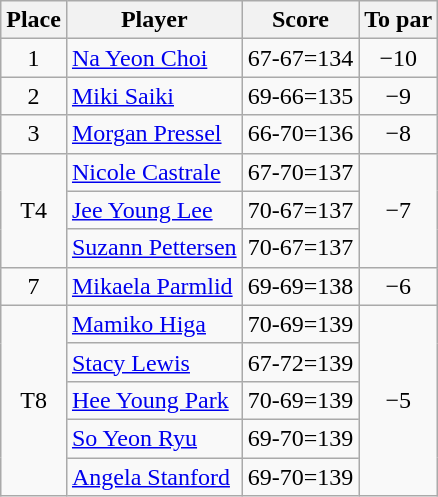<table class="wikitable">
<tr>
<th>Place</th>
<th>Player</th>
<th>Score</th>
<th>To par</th>
</tr>
<tr>
<td align=center>1</td>
<td> <a href='#'>Na Yeon Choi</a></td>
<td>67-67=134</td>
<td align=center>−10</td>
</tr>
<tr>
<td align=center>2</td>
<td> <a href='#'>Miki Saiki</a></td>
<td>69-66=135</td>
<td align=center>−9</td>
</tr>
<tr>
<td align=center>3</td>
<td> <a href='#'>Morgan Pressel</a></td>
<td>66-70=136</td>
<td align=center>−8</td>
</tr>
<tr>
<td align=center rowspan=3>T4</td>
<td> <a href='#'>Nicole Castrale</a></td>
<td>67-70=137</td>
<td align=center rowspan=3>−7</td>
</tr>
<tr>
<td> <a href='#'>Jee Young Lee</a></td>
<td>70-67=137</td>
</tr>
<tr>
<td> <a href='#'>Suzann Pettersen</a></td>
<td>70-67=137</td>
</tr>
<tr>
<td align=center>7</td>
<td> <a href='#'>Mikaela Parmlid</a></td>
<td>69-69=138</td>
<td align=center>−6</td>
</tr>
<tr>
<td align=center rowspan=5>T8</td>
<td> <a href='#'>Mamiko Higa</a></td>
<td>70-69=139</td>
<td align=center rowspan=5>−5</td>
</tr>
<tr>
<td> <a href='#'>Stacy Lewis</a></td>
<td>67-72=139</td>
</tr>
<tr>
<td> <a href='#'>Hee Young Park</a></td>
<td>70-69=139</td>
</tr>
<tr>
<td> <a href='#'>So Yeon Ryu</a></td>
<td>69-70=139</td>
</tr>
<tr>
<td> <a href='#'>Angela Stanford</a></td>
<td>69-70=139</td>
</tr>
</table>
